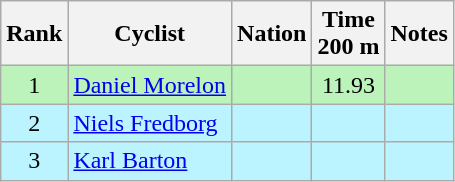<table class="wikitable sortable" style="text-align:center">
<tr>
<th>Rank</th>
<th>Cyclist</th>
<th>Nation</th>
<th>Time<br>200 m</th>
<th>Notes</th>
</tr>
<tr bgcolor=bbf3bb>
<td>1</td>
<td align=left><a href='#'>Daniel Morelon</a></td>
<td align=left></td>
<td>11.93</td>
<td></td>
</tr>
<tr bgcolor=bbf3ff>
<td>2</td>
<td align=left><a href='#'>Niels Fredborg</a></td>
<td align=left></td>
<td></td>
<td></td>
</tr>
<tr bgcolor=bbf3ff>
<td>3</td>
<td align=left><a href='#'>Karl Barton</a></td>
<td align=left></td>
<td></td>
<td></td>
</tr>
</table>
